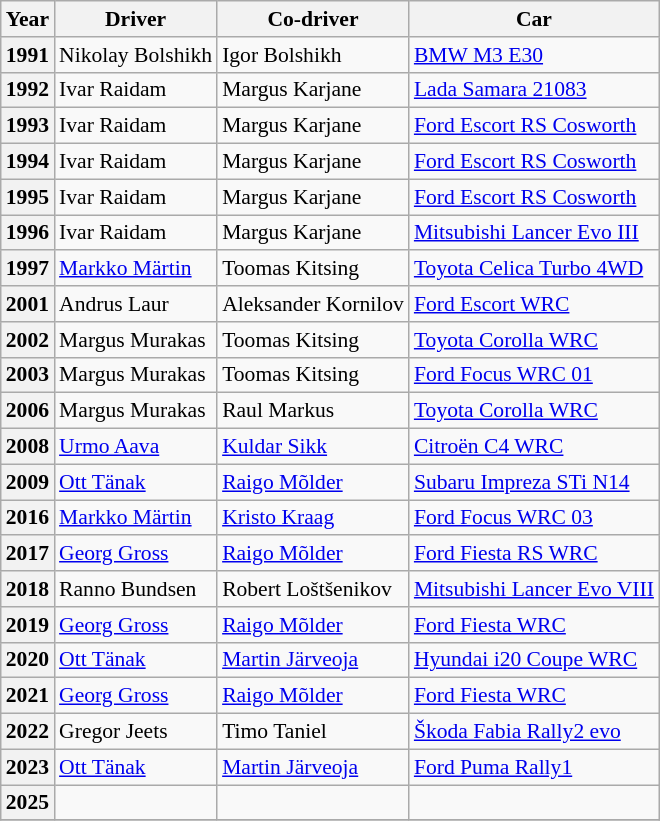<table class="wikitable" style="font-size:90%;">
<tr>
<th>Year</th>
<th>Driver</th>
<th>Co-driver</th>
<th>Car</th>
</tr>
<tr>
<th>1991</th>
<td> Nikolay Bolshikh</td>
<td> Igor Bolshikh</td>
<td><a href='#'>BMW M3 E30</a></td>
</tr>
<tr>
<th>1992</th>
<td> Ivar Raidam</td>
<td> Margus Karjane</td>
<td><a href='#'>Lada Samara 21083</a></td>
</tr>
<tr>
<th>1993</th>
<td> Ivar Raidam</td>
<td> Margus Karjane</td>
<td><a href='#'>Ford Escort RS Cosworth</a></td>
</tr>
<tr>
<th>1994</th>
<td> Ivar Raidam</td>
<td> Margus Karjane</td>
<td><a href='#'>Ford Escort RS Cosworth</a></td>
</tr>
<tr>
<th>1995</th>
<td> Ivar Raidam</td>
<td> Margus Karjane</td>
<td><a href='#'>Ford Escort RS Cosworth</a></td>
</tr>
<tr>
<th>1996</th>
<td> Ivar Raidam</td>
<td> Margus Karjane</td>
<td><a href='#'>Mitsubishi Lancer Evo III</a></td>
</tr>
<tr>
<th>1997</th>
<td> <a href='#'>Markko Märtin</a></td>
<td> Toomas Kitsing</td>
<td><a href='#'>Toyota Celica Turbo 4WD</a></td>
</tr>
<tr>
<th>2001</th>
<td> Andrus Laur</td>
<td> Aleksander Kornilov</td>
<td><a href='#'>Ford Escort WRC</a></td>
</tr>
<tr>
<th>2002</th>
<td> Margus Murakas</td>
<td> Toomas Kitsing</td>
<td><a href='#'>Toyota Corolla WRC</a></td>
</tr>
<tr>
<th>2003</th>
<td> Margus Murakas</td>
<td> Toomas Kitsing</td>
<td><a href='#'>Ford Focus WRC 01</a></td>
</tr>
<tr>
<th>2006</th>
<td> Margus Murakas</td>
<td> Raul Markus</td>
<td><a href='#'>Toyota Corolla WRC</a></td>
</tr>
<tr>
<th>2008</th>
<td> <a href='#'>Urmo Aava</a></td>
<td> <a href='#'>Kuldar Sikk</a></td>
<td><a href='#'>Citroën C4 WRC</a></td>
</tr>
<tr>
<th>2009</th>
<td> <a href='#'>Ott Tänak</a></td>
<td> <a href='#'>Raigo Mõlder</a></td>
<td><a href='#'>Subaru Impreza STi N14</a></td>
</tr>
<tr>
<th>2016</th>
<td> <a href='#'>Markko Märtin</a></td>
<td> <a href='#'>Kristo Kraag</a></td>
<td><a href='#'>Ford Focus WRC 03</a></td>
</tr>
<tr>
<th>2017</th>
<td> <a href='#'>Georg Gross</a></td>
<td> <a href='#'>Raigo Mõlder</a></td>
<td><a href='#'>Ford Fiesta RS WRC</a></td>
</tr>
<tr>
<th>2018</th>
<td> Ranno Bundsen</td>
<td> Robert Loštšenikov</td>
<td><a href='#'>Mitsubishi Lancer Evo VIII</a></td>
</tr>
<tr>
<th>2019</th>
<td> <a href='#'>Georg Gross</a></td>
<td> <a href='#'>Raigo Mõlder</a></td>
<td><a href='#'>Ford Fiesta WRC</a></td>
</tr>
<tr>
<th>2020</th>
<td> <a href='#'>Ott Tänak</a></td>
<td> <a href='#'>Martin Järveoja</a></td>
<td><a href='#'>Hyundai i20 Coupe WRC</a></td>
</tr>
<tr>
<th>2021</th>
<td> <a href='#'>Georg Gross</a></td>
<td> <a href='#'>Raigo Mõlder</a></td>
<td><a href='#'>Ford Fiesta WRC</a></td>
</tr>
<tr>
<th>2022</th>
<td> Gregor Jeets</td>
<td> Timo Taniel</td>
<td><a href='#'>Škoda Fabia Rally2 evo</a></td>
</tr>
<tr>
<th>2023</th>
<td> <a href='#'>Ott Tänak</a></td>
<td> <a href='#'>Martin Järveoja</a></td>
<td><a href='#'>Ford Puma Rally1</a></td>
</tr>
<tr>
<th>2025</th>
<td></td>
<td></td>
<td></td>
</tr>
<tr>
</tr>
</table>
